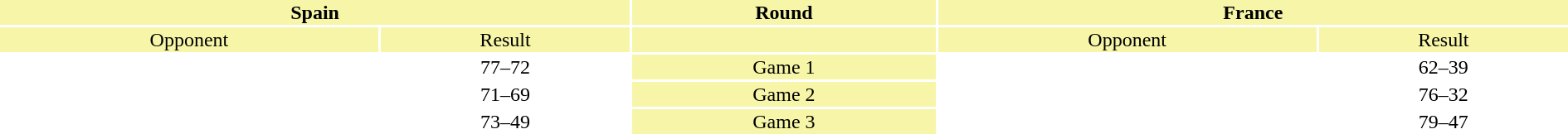<table width="100%" style="text-align:center">
<tr valign=top bgcolor=#F7F6A8>
<th colspan=2>Spain</th>
<th>Round</th>
<th colspan=2>France</th>
</tr>
<tr valign=top bgcolor=#F7F6A8>
<td>Opponent</td>
<td>Result</td>
<td bgcolor=#F7F6A8></td>
<td>Opponent</td>
<td>Result</td>
</tr>
<tr>
<td align=left></td>
<td>77–72</td>
<td bgcolor=#F7F6A8>Game 1</td>
<td align=left></td>
<td>62–39</td>
</tr>
<tr>
<td align=left></td>
<td>71–69</td>
<td bgcolor=#F7F6A8>Game 2</td>
<td align=left></td>
<td>76–32</td>
</tr>
<tr>
<td align=left></td>
<td>73–49</td>
<td bgcolor=#F7F6A8>Game 3</td>
<td align=left></td>
<td>79–47</td>
</tr>
<tr>
<td colspan="2" align=center><br>



</td>
</tr>
</table>
